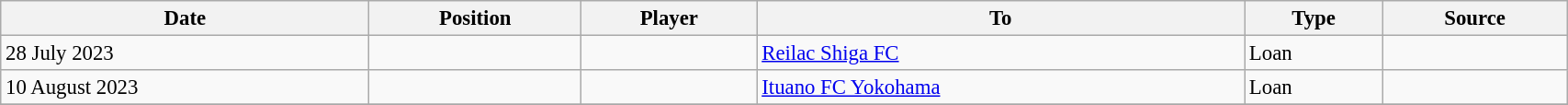<table class="wikitable sortable" style="width:90%; text-align:center; font-size:95%; text-align:left;">
<tr>
<th>Date</th>
<th>Position</th>
<th>Player</th>
<th>To</th>
<th>Type</th>
<th>Source</th>
</tr>
<tr>
<td>28 July 2023</td>
<td></td>
<td></td>
<td> <a href='#'>Reilac Shiga FC</a></td>
<td>Loan</td>
<td></td>
</tr>
<tr>
<td>10 August 2023</td>
<td></td>
<td></td>
<td> <a href='#'>Ituano FC Yokohama</a></td>
<td>Loan</td>
<td></td>
</tr>
<tr>
</tr>
</table>
